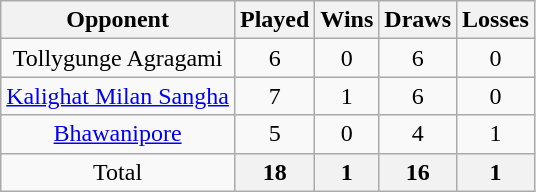<table class="wikitable" style="text-align: center;">
<tr>
<th>Opponent</th>
<th>Played</th>
<th>Wins</th>
<th>Draws</th>
<th>Losses</th>
</tr>
<tr>
<td>Tollygunge Agragami</td>
<td>6</td>
<td>0</td>
<td>6</td>
<td>0</td>
</tr>
<tr>
<td><a href='#'>Kalighat Milan Sangha</a></td>
<td>7</td>
<td>1</td>
<td>6</td>
<td>0</td>
</tr>
<tr>
<td><a href='#'>Bhawanipore</a></td>
<td>5</td>
<td>0</td>
<td>4</td>
<td>1</td>
</tr>
<tr>
<td>Total</td>
<th>18</th>
<th>1</th>
<th>16</th>
<th>1</th>
</tr>
</table>
